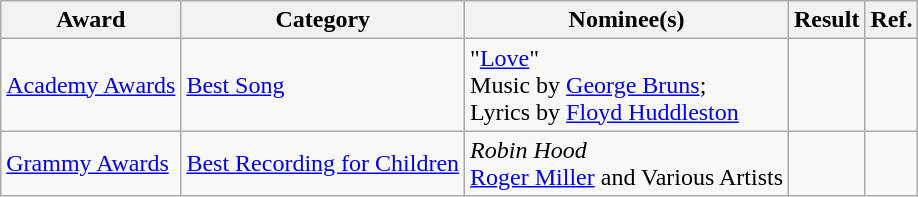<table class="wikitable plainrowheaders">
<tr>
<th>Award</th>
<th>Category</th>
<th>Nominee(s)</th>
<th>Result</th>
<th>Ref.</th>
</tr>
<tr>
<td><a href='#'>Academy Awards</a></td>
<td><a href='#'>Best Song</a></td>
<td>"<a href='#'>Love</a>" <br> Music by <a href='#'>George Bruns</a>; <br> Lyrics by <a href='#'>Floyd Huddleston</a></td>
<td></td>
<td align="center"></td>
</tr>
<tr>
<td><a href='#'>Grammy Awards</a></td>
<td><a href='#'>Best Recording for Children</a></td>
<td><em>Robin Hood</em> <br> <a href='#'>Roger Miller</a> and Various Artists</td>
<td></td>
<td align="center"></td>
</tr>
</table>
